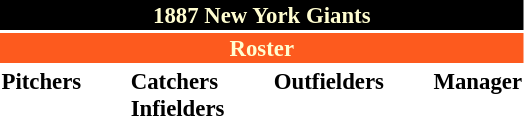<table class="toccolours" style="font-size: 95%;">
<tr>
<th colspan="10" style="background-color: black; color: #FFFDD0; text-align: center;">1887 New York Giants</th>
</tr>
<tr>
<td colspan="10" style="background-color: #fd5a1e; color: #FFFDD0; text-align: center;"><strong>Roster</strong></td>
</tr>
<tr>
<td valign="top"><strong>Pitchers</strong><br>






</td>
<td width="25px"></td>
<td valign="top"><strong>Catchers</strong><br>



<strong>Infielders</strong>









</td>
<td width="25px"></td>
<td valign="top"><strong>Outfielders</strong><br>


</td>
<td width="25px"></td>
<td valign="top"><strong>Manager</strong><br></td>
</tr>
</table>
